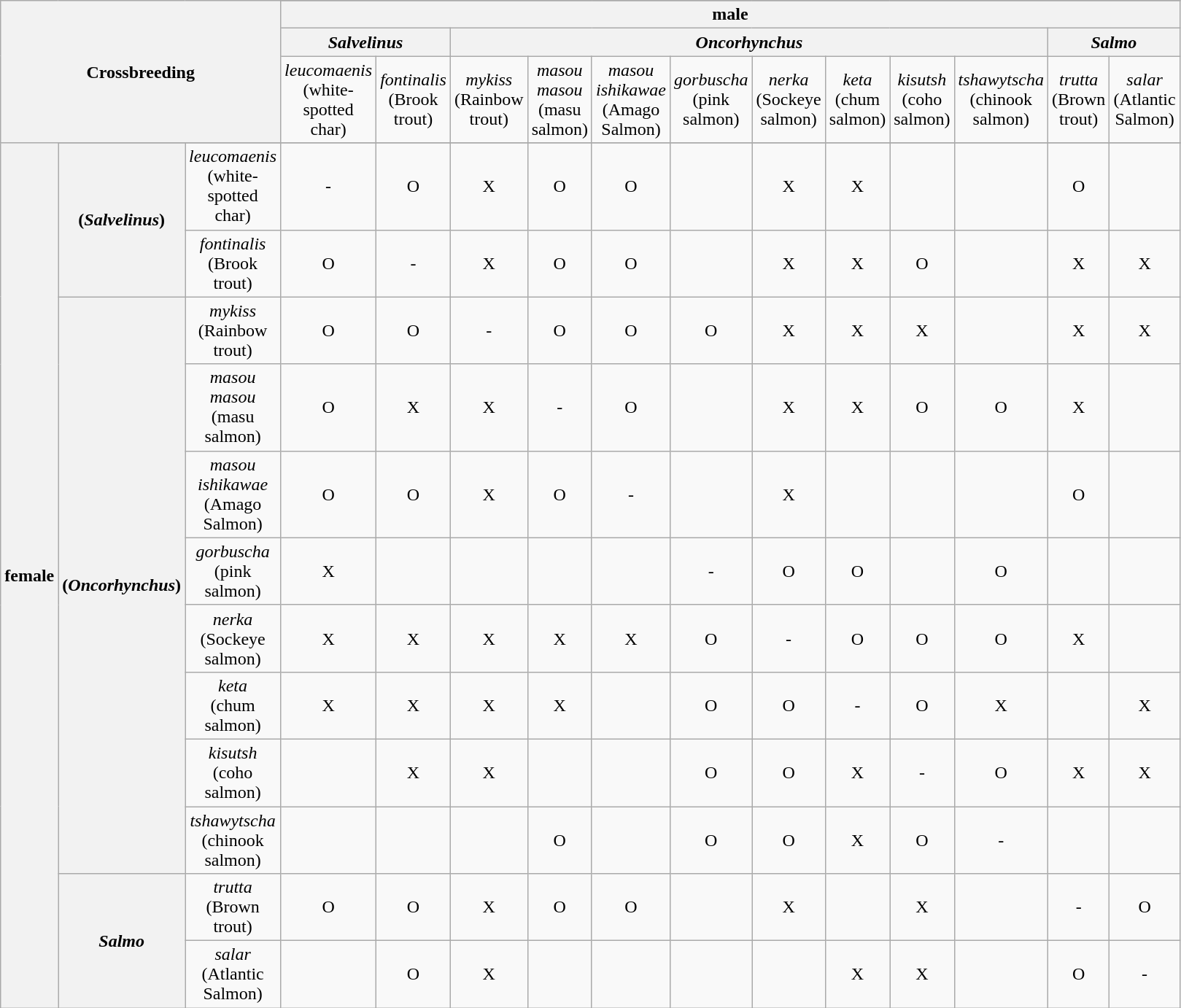<table class="wikitable" style="width:50%; text-align:center">
<tr>
<th rowspan="4" colspan="3">Crossbreeding</th>
</tr>
<tr>
<th colspan="12">male</th>
</tr>
<tr>
<th colspan="2"><em>Salvelinus</em></th>
<th colspan="8"><em>Oncorhynchus</em></th>
<th colspan="2"><em>Salmo</em></th>
</tr>
<tr>
<td><em>leucomaenis</em><br>(white-spotted char)</td>
<td><em>fontinalis</em><br> (Brook trout)</td>
<td><em>mykiss</em><br> (Rainbow trout)</td>
<td><em>masou masou</em><br> (masu salmon)</td>
<td><em>masou ishikawae</em><br> (Amago Salmon)</td>
<td><em>gorbuscha</em><br> (pink salmon)</td>
<td><em>nerka</em><br> (Sockeye salmon)</td>
<td><em>keta</em><br> (chum salmon)</td>
<td><em>kisutsh</em><br> (coho salmon)</td>
<td><em>tshawytscha</em><br> (chinook salmon)</td>
<td><em>trutta</em><br> (Brown trout)</td>
<td><em>salar</em><br> (Atlantic Salmon)</td>
</tr>
<tr>
<th rowspan="13">female</th>
</tr>
<tr>
<th rowspan="2">(<em>Salvelinus</em>)</th>
<td><em>leucomaenis</em><br>(white-spotted char)</td>
<td>-</td>
<td>O</td>
<td>X</td>
<td>O</td>
<td>O</td>
<td></td>
<td>X</td>
<td>X</td>
<td></td>
<td></td>
<td>O</td>
<td></td>
</tr>
<tr>
<td><em>fontinalis</em><br> (Brook trout)</td>
<td>O</td>
<td>-</td>
<td>X</td>
<td>O</td>
<td>O</td>
<td></td>
<td>X</td>
<td>X</td>
<td>O</td>
<td></td>
<td>X</td>
<td>X</td>
</tr>
<tr>
<th rowspan="8">(<em>Oncorhynchus</em>)</th>
<td><em>mykiss</em><br> (Rainbow trout)</td>
<td>O</td>
<td>O</td>
<td>-</td>
<td>O</td>
<td>O</td>
<td>O</td>
<td>X</td>
<td>X</td>
<td>X</td>
<td></td>
<td>X</td>
<td>X</td>
</tr>
<tr>
<td><em>masou masou</em><br> (masu salmon)</td>
<td>O</td>
<td>X</td>
<td>X</td>
<td>-</td>
<td>O</td>
<td></td>
<td>X</td>
<td>X</td>
<td>O</td>
<td>O</td>
<td>X</td>
<td></td>
</tr>
<tr>
<td><em>masou ishikawae</em><br> (Amago Salmon)</td>
<td>O</td>
<td>O</td>
<td>X</td>
<td>O</td>
<td>-</td>
<td></td>
<td>X</td>
<td></td>
<td></td>
<td></td>
<td>O</td>
<td></td>
</tr>
<tr>
<td><em>gorbuscha</em><br> (pink salmon)</td>
<td>X</td>
<td></td>
<td></td>
<td></td>
<td></td>
<td>-</td>
<td>O</td>
<td>O</td>
<td></td>
<td>O</td>
<td></td>
<td></td>
</tr>
<tr>
<td><em>nerka</em><br> (Sockeye salmon)</td>
<td>X</td>
<td>X</td>
<td>X</td>
<td>X</td>
<td>X</td>
<td>O</td>
<td>-</td>
<td>O</td>
<td>O</td>
<td>O</td>
<td>X</td>
<td></td>
</tr>
<tr>
<td><em>keta</em><br> (chum salmon)</td>
<td>X</td>
<td>X</td>
<td>X</td>
<td>X</td>
<td></td>
<td>O</td>
<td>O</td>
<td>-</td>
<td>O</td>
<td>X</td>
<td></td>
<td>X</td>
</tr>
<tr>
<td><em>kisutsh</em><br> (coho salmon)</td>
<td></td>
<td>X</td>
<td>X</td>
<td></td>
<td></td>
<td>O</td>
<td>O</td>
<td>X</td>
<td>-</td>
<td>O</td>
<td>X</td>
<td>X</td>
</tr>
<tr>
<td><em>tshawytscha</em><br> (chinook salmon)</td>
<td></td>
<td></td>
<td></td>
<td>O</td>
<td></td>
<td>O</td>
<td>O</td>
<td>X</td>
<td>O</td>
<td>-</td>
<td></td>
<td></td>
</tr>
<tr>
<th rowspan="2"><em>Salmo</em></th>
<td><em>trutta</em><br> (Brown trout)</td>
<td>O</td>
<td>O</td>
<td>X</td>
<td>O</td>
<td>O</td>
<td></td>
<td>X</td>
<td></td>
<td>X</td>
<td></td>
<td>-</td>
<td>O</td>
</tr>
<tr>
<td><em>salar</em><br> (Atlantic Salmon)</td>
<td></td>
<td>O</td>
<td>X</td>
<td></td>
<td></td>
<td></td>
<td></td>
<td>X</td>
<td>X</td>
<td></td>
<td>O</td>
<td>-</td>
</tr>
</table>
